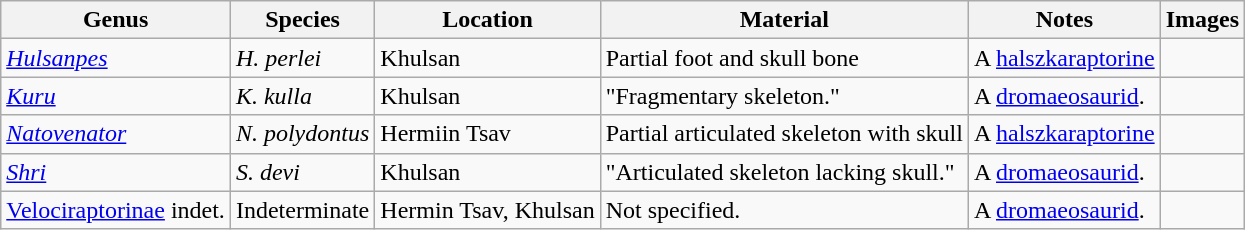<table class="wikitable sortable">
<tr>
<th>Genus</th>
<th>Species</th>
<th>Location</th>
<th>Material</th>
<th>Notes</th>
<th>Images</th>
</tr>
<tr>
<td><em><a href='#'>Hulsanpes</a></em></td>
<td><em>H. perlei</em></td>
<td>Khulsan</td>
<td>Partial foot and skull bone</td>
<td>A <a href='#'>halszkaraptorine</a></td>
<td></td>
</tr>
<tr>
<td><em><a href='#'>Kuru</a></em></td>
<td><em>K. kulla</em></td>
<td>Khulsan</td>
<td>"Fragmentary skeleton."</td>
<td>A <a href='#'>dromaeosaurid</a>.</td>
<td></td>
</tr>
<tr>
<td><em><a href='#'>Natovenator</a></em></td>
<td><em>N. polydontus</em></td>
<td>Hermiin Tsav</td>
<td>Partial articulated skeleton with skull</td>
<td>A <a href='#'>halszkaraptorine</a></td>
<td></td>
</tr>
<tr>
<td><a href='#'><em>Shri</em></a></td>
<td><em>S. devi</em></td>
<td>Khulsan</td>
<td>"Articulated skeleton lacking skull."</td>
<td>A <a href='#'>dromaeosaurid</a>.</td>
<td></td>
</tr>
<tr>
<td><a href='#'>Velociraptorinae</a> indet.</td>
<td>Indeterminate</td>
<td>Hermin Tsav, Khulsan</td>
<td>Not specified.</td>
<td>A <a href='#'>dromaeosaurid</a>.</td>
<td></td>
</tr>
</table>
